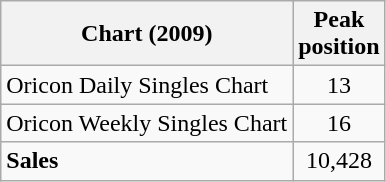<table class="wikitable">
<tr>
<th>Chart (2009)</th>
<th>Peak<br>position</th>
</tr>
<tr>
<td>Oricon Daily Singles Chart</td>
<td align="center">13</td>
</tr>
<tr>
<td>Oricon Weekly Singles Chart</td>
<td align="center">16</td>
</tr>
<tr>
<td><strong>Sales</strong></td>
<td align="center">10,428</td>
</tr>
</table>
